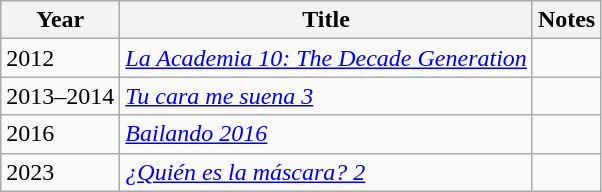<table class="wikitable">
<tr>
<th>Year</th>
<th>Title</th>
<th>Notes</th>
</tr>
<tr>
<td>2012</td>
<td> <em><a href='#'>La Academia 10: The Decade Generation</a></em></td>
<td></td>
</tr>
<tr>
<td>2013–2014</td>
<td> <em><a href='#'>Tu cara me suena 3</a></em></td>
<td></td>
</tr>
<tr>
<td>2016</td>
<td> <em><a href='#'>Bailando 2016</a></em></td>
<td></td>
</tr>
<tr>
<td>2023</td>
<td> <em><a href='#'>¿Quién es la máscara? 2</a></em></td>
<td></td>
</tr>
</table>
